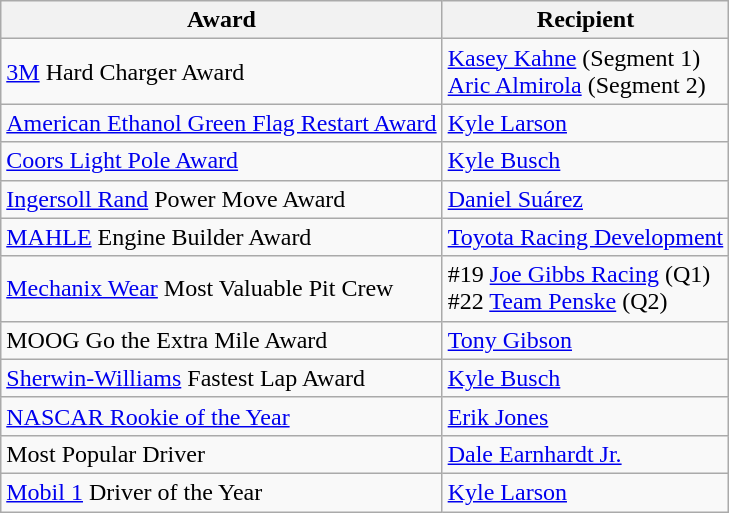<table class="wikitable">
<tr>
<th>Award</th>
<th>Recipient</th>
</tr>
<tr>
<td><a href='#'>3M</a> Hard Charger Award</td>
<td><a href='#'>Kasey Kahne</a> (Segment 1)<br><a href='#'>Aric Almirola</a> (Segment 2)</td>
</tr>
<tr>
<td><a href='#'>American Ethanol Green Flag Restart Award</a></td>
<td><a href='#'>Kyle Larson</a></td>
</tr>
<tr>
<td><a href='#'>Coors Light Pole Award</a></td>
<td><a href='#'>Kyle Busch</a></td>
</tr>
<tr>
<td><a href='#'>Ingersoll Rand</a> Power Move Award</td>
<td><a href='#'>Daniel Suárez</a></td>
</tr>
<tr>
<td><a href='#'>MAHLE</a> Engine Builder Award</td>
<td><a href='#'>Toyota Racing Development</a></td>
</tr>
<tr>
<td><a href='#'>Mechanix Wear</a> Most Valuable Pit Crew</td>
<td>#19 <a href='#'>Joe Gibbs Racing</a> (Q1)<br> #22 <a href='#'>Team Penske</a> (Q2)</td>
</tr>
<tr>
<td>MOOG Go the Extra Mile Award</td>
<td><a href='#'>Tony Gibson</a></td>
</tr>
<tr>
<td><a href='#'>Sherwin-Williams</a> Fastest Lap Award</td>
<td><a href='#'>Kyle Busch</a></td>
</tr>
<tr>
<td><a href='#'>NASCAR Rookie of the Year</a></td>
<td><a href='#'>Erik Jones</a></td>
</tr>
<tr>
<td>Most Popular Driver</td>
<td><a href='#'>Dale Earnhardt Jr.</a></td>
</tr>
<tr>
<td><a href='#'>Mobil 1</a> Driver of the Year</td>
<td><a href='#'>Kyle Larson</a></td>
</tr>
</table>
